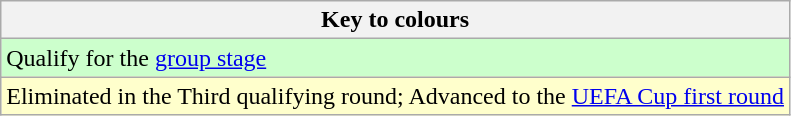<table class="wikitable">
<tr>
<th>Key to colours</th>
</tr>
<tr bgcolor=#ccffcc>
<td>Qualify for the <a href='#'>group stage</a></td>
</tr>
<tr bgcolor=#ffffcc>
<td>Eliminated in the Third qualifying round; Advanced to the <a href='#'>UEFA Cup first round</a></td>
</tr>
</table>
